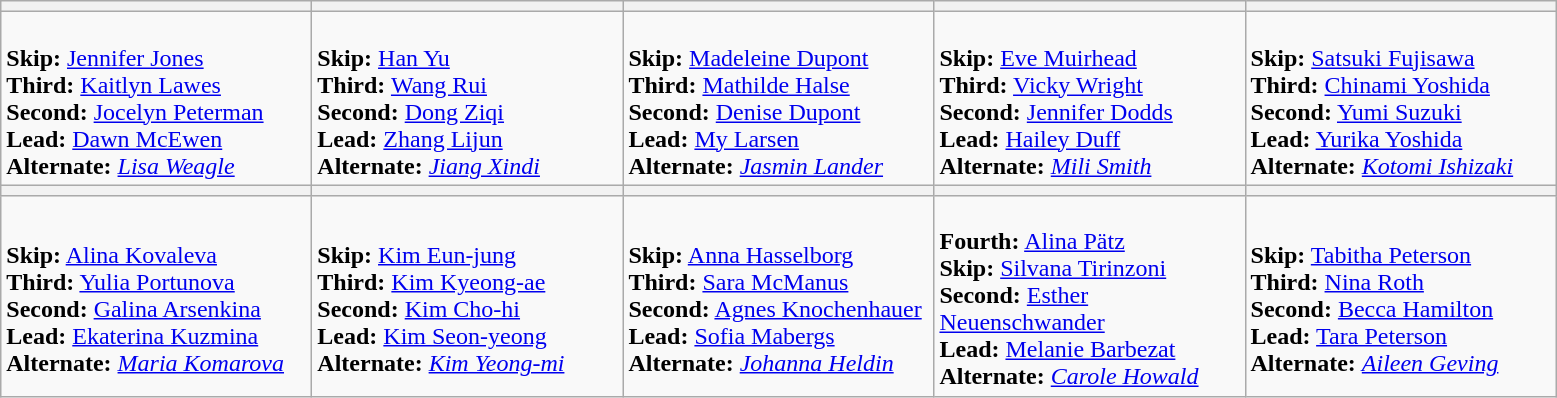<table class=wikitable>
<tr>
<th width=200></th>
<th width=200></th>
<th width=200></th>
<th width=200></th>
<th width=200></th>
</tr>
<tr>
<td><br><strong>Skip:</strong> <a href='#'>Jennifer Jones</a><br>
<strong>Third:</strong> <a href='#'>Kaitlyn Lawes</a><br>
<strong>Second:</strong> <a href='#'>Jocelyn Peterman</a><br>
<strong>Lead:</strong> <a href='#'>Dawn McEwen</a><br>
<strong>Alternate:</strong> <em><a href='#'>Lisa Weagle</a></em></td>
<td><br><strong>Skip:</strong> <a href='#'>Han Yu</a><br>
<strong>Third:</strong> <a href='#'>Wang Rui</a><br>
<strong>Second:</strong> <a href='#'>Dong Ziqi</a><br>
<strong>Lead:</strong> <a href='#'>Zhang Lijun</a><br>
<strong>Alternate:</strong> <em><a href='#'>Jiang Xindi</a></em></td>
<td><br><strong>Skip:</strong> <a href='#'>Madeleine Dupont</a><br>
<strong>Third:</strong> <a href='#'>Mathilde Halse</a><br>
<strong>Second:</strong> <a href='#'>Denise Dupont</a><br>
<strong>Lead:</strong> <a href='#'>My Larsen</a><br>
<strong>Alternate:</strong> <em><a href='#'>Jasmin Lander</a></em></td>
<td><br><strong>Skip:</strong> <a href='#'>Eve Muirhead</a><br>
<strong>Third:</strong> <a href='#'>Vicky Wright</a><br>
<strong>Second:</strong> <a href='#'>Jennifer Dodds</a><br>
<strong>Lead:</strong> <a href='#'>Hailey Duff</a><br>
<strong>Alternate:</strong> <em><a href='#'>Mili Smith</a></em></td>
<td><br><strong>Skip:</strong> <a href='#'>Satsuki Fujisawa</a><br>
<strong>Third:</strong> <a href='#'>Chinami Yoshida</a><br>
<strong>Second:</strong> <a href='#'>Yumi Suzuki</a><br>
<strong>Lead:</strong> <a href='#'>Yurika Yoshida</a><br>
<strong>Alternate:</strong> <em><a href='#'>Kotomi Ishizaki</a></em></td>
</tr>
<tr>
<th width=200></th>
<th width=200></th>
<th width=200></th>
<th width=200></th>
<th width=200></th>
</tr>
<tr>
<td><br><strong>Skip:</strong> <a href='#'>Alina Kovaleva</a><br>
<strong>Third:</strong> <a href='#'>Yulia Portunova</a><br>
<strong>Second:</strong> <a href='#'>Galina Arsenkina</a><br>
<strong>Lead:</strong> <a href='#'>Ekaterina Kuzmina</a><br>
<strong>Alternate:</strong> <em><a href='#'>Maria Komarova</a></em></td>
<td><br><strong>Skip:</strong> <a href='#'>Kim Eun-jung</a><br>
<strong>Third:</strong> <a href='#'>Kim Kyeong-ae</a><br>
<strong>Second:</strong> <a href='#'>Kim Cho-hi</a><br>
<strong>Lead:</strong> <a href='#'>Kim Seon-yeong</a><br>
<strong>Alternate:</strong> <em><a href='#'>Kim Yeong-mi</a></em></td>
<td><br><strong>Skip:</strong> <a href='#'>Anna Hasselborg</a><br>
<strong>Third:</strong> <a href='#'>Sara McManus</a><br>
<strong>Second:</strong> <a href='#'>Agnes Knochenhauer</a><br>
<strong>Lead:</strong> <a href='#'>Sofia Mabergs</a><br>
<strong>Alternate:</strong> <em><a href='#'>Johanna Heldin</a></em></td>
<td><br><strong>Fourth:</strong> <a href='#'>Alina Pätz</a><br>
<strong>Skip:</strong> <a href='#'>Silvana Tirinzoni</a><br>
<strong>Second:</strong> <a href='#'>Esther Neuenschwander</a><br>
<strong>Lead:</strong> <a href='#'>Melanie Barbezat</a><br>
<strong>Alternate:</strong> <em><a href='#'>Carole Howald</a></em></td>
<td><br><strong>Skip:</strong> <a href='#'>Tabitha Peterson</a><br>
<strong>Third:</strong> <a href='#'>Nina Roth</a><br>
<strong>Second:</strong> <a href='#'>Becca Hamilton</a><br>
<strong>Lead:</strong> <a href='#'>Tara Peterson</a><br>
<strong>Alternate:</strong> <em><a href='#'>Aileen Geving</a></em></td>
</tr>
</table>
